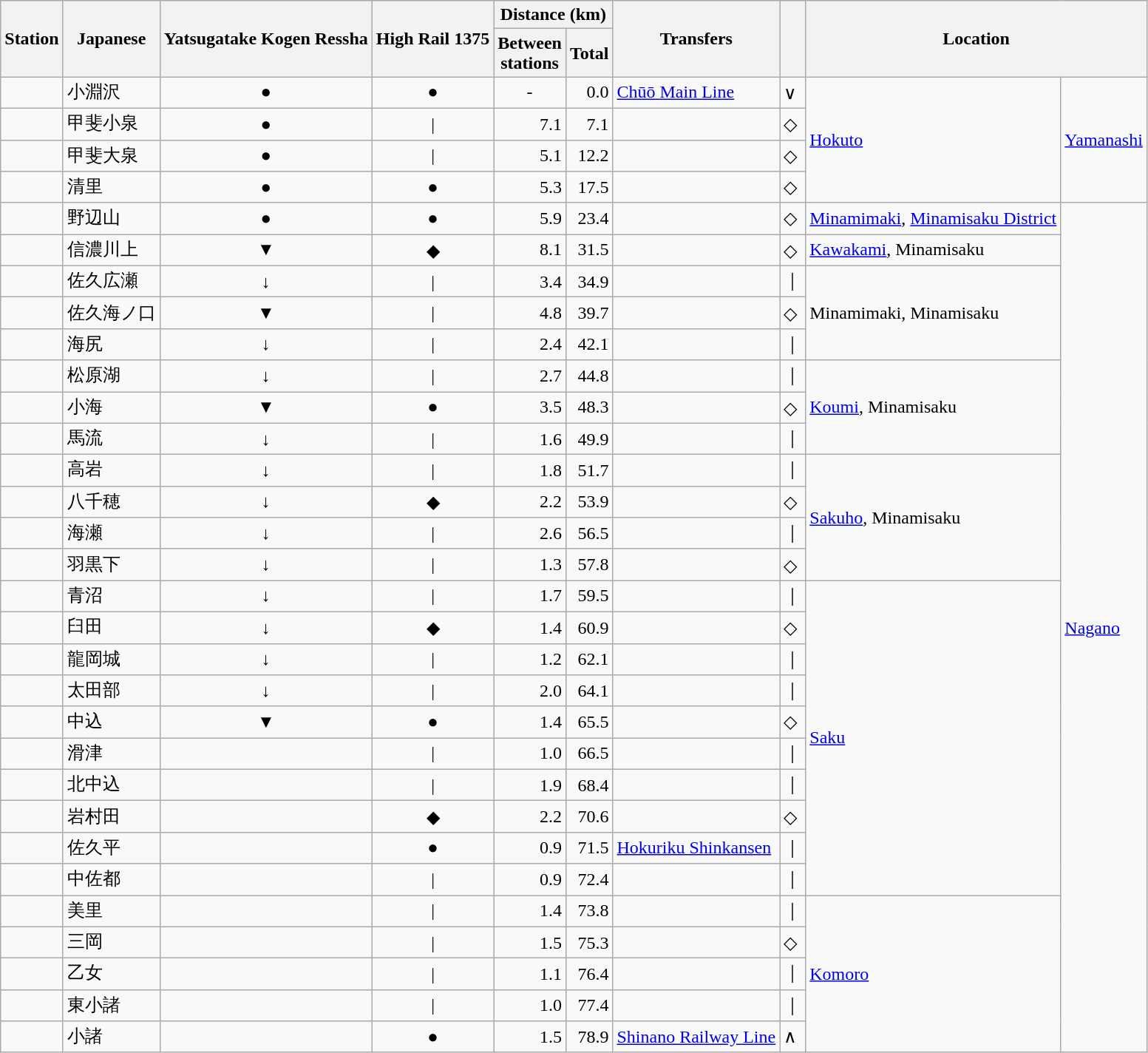<table class="wikitable" rules="all">
<tr>
<th rowspan="2">Station</th>
<th rowspan="2">Japanese</th>
<th rowspan="2">Yatsugatake Kogen Ressha</th>
<th rowspan="2">High Rail 1375</th>
<th colspan="2">Distance (km)</th>
<th rowspan="2">Transfers</th>
<th rowspan="2" style="width:1em"> </th>
<th rowspan="2" colspan="2">Location</th>
</tr>
<tr>
<th>Between<br>stations</th>
<th>Total</th>
</tr>
<tr>
<td></td>
<td>小淵沢</td>
<td style="text-align:center;">●</td>
<td style="text-align:center;">●</td>
<td style="text-align:center;">-</td>
<td style="text-align:right;">0.0</td>
<td> <a href='#'>Chūō Main Line</a></td>
<td>∨</td>
<td rowspan="4"><a href='#'>Hokuto</a></td>
<td rowspan="4"><a href='#'>Yamanashi</a></td>
</tr>
<tr>
<td></td>
<td>甲斐小泉</td>
<td style="text-align:center;">●</td>
<td style="text-align:center;">|</td>
<td style="text-align:right;">7.1</td>
<td style="text-align:right;">7.1</td>
<td> </td>
<td>◇</td>
</tr>
<tr>
<td></td>
<td>甲斐大泉</td>
<td style="text-align:center;">●</td>
<td style="text-align:center;">|</td>
<td style="text-align:right;">5.1</td>
<td style="text-align:right;">12.2</td>
<td> </td>
<td>◇</td>
</tr>
<tr>
<td></td>
<td>清里</td>
<td style="text-align:center;">●</td>
<td style="text-align:center;">●</td>
<td style="text-align:right;">5.3</td>
<td style="text-align:right;">17.5</td>
<td> </td>
<td>◇</td>
</tr>
<tr>
<td></td>
<td>野辺山</td>
<td style="text-align:center;">●</td>
<td style="text-align:center;">●</td>
<td style="text-align:right;">5.9</td>
<td style="text-align:right;">23.4</td>
<td> </td>
<td>◇</td>
<td><a href='#'>Minamimaki</a>, <a href='#'>Minamisaku District</a></td>
<td rowspan="27"><a href='#'>Nagano</a></td>
</tr>
<tr>
<td></td>
<td>信濃川上</td>
<td style="text-align:center;">▼</td>
<td style="text-align:center;">◆</td>
<td style="text-align:right;">8.1</td>
<td style="text-align:right;">31.5</td>
<td> </td>
<td>◇</td>
<td><a href='#'>Kawakami</a>, Minamisaku</td>
</tr>
<tr>
<td></td>
<td>佐久広瀬</td>
<td style="text-align:center;">↓</td>
<td style="text-align:center;">|</td>
<td style="text-align:right;">3.4</td>
<td style="text-align:right;">34.9</td>
<td> </td>
<td>｜</td>
<td rowspan="3">Minamimaki, Minamisaku</td>
</tr>
<tr>
<td></td>
<td>佐久海ノ口</td>
<td style="text-align:center;">▼</td>
<td style="text-align:center;">|</td>
<td style="text-align:right;">4.8</td>
<td style="text-align:right;">39.7</td>
<td> </td>
<td>◇</td>
</tr>
<tr>
<td></td>
<td>海尻</td>
<td style="text-align:center;">↓</td>
<td style="text-align:center;">|</td>
<td style="text-align:right;">2.4</td>
<td style="text-align:right;">42.1</td>
<td> </td>
<td>｜</td>
</tr>
<tr>
<td></td>
<td>松原湖</td>
<td style="text-align:center;">↓</td>
<td style="text-align:center;">|</td>
<td style="text-align:right;">2.7</td>
<td style="text-align:right;">44.8</td>
<td> </td>
<td>｜</td>
<td rowspan="3"><a href='#'>Koumi</a>, Minamisaku</td>
</tr>
<tr>
<td></td>
<td>小海</td>
<td style="text-align:center;">▼</td>
<td style="text-align:center;">●</td>
<td style="text-align:right;">3.5</td>
<td style="text-align:right;">48.3</td>
<td> </td>
<td>◇</td>
</tr>
<tr>
<td></td>
<td>馬流</td>
<td style="text-align:center;">↓</td>
<td style="text-align:center;">|</td>
<td style="text-align:right;">1.6</td>
<td style="text-align:right;">49.9</td>
<td> </td>
<td>｜</td>
</tr>
<tr>
<td></td>
<td>高岩</td>
<td style="text-align:center;">↓</td>
<td style="text-align:center;">|</td>
<td style="text-align:right;">1.8</td>
<td style="text-align:right;">51.7</td>
<td> </td>
<td>｜</td>
<td rowspan="4"><a href='#'>Sakuho</a>, Minamisaku</td>
</tr>
<tr>
<td></td>
<td>八千穂</td>
<td style="text-align:center;">↓</td>
<td style="text-align:center;">◆</td>
<td style="text-align:right;">2.2</td>
<td style="text-align:right;">53.9</td>
<td> </td>
<td>◇</td>
</tr>
<tr>
<td></td>
<td>海瀬</td>
<td style="text-align:center;">↓</td>
<td style="text-align:center;">|</td>
<td style="text-align:right;">2.6</td>
<td style="text-align:right;">56.5</td>
<td> </td>
<td>｜</td>
</tr>
<tr>
<td></td>
<td>羽黒下</td>
<td style="text-align:center;">↓</td>
<td style="text-align:center;">|</td>
<td style="text-align:right;">1.3</td>
<td style="text-align:right;">57.8</td>
<td> </td>
<td>◇</td>
</tr>
<tr>
<td></td>
<td>青沼</td>
<td style="text-align:center;">↓</td>
<td style="text-align:center;">|</td>
<td style="text-align:right;">1.7</td>
<td style="text-align:right;">59.5</td>
<td> </td>
<td>｜</td>
<td rowspan="10"><a href='#'>Saku</a></td>
</tr>
<tr>
<td></td>
<td>臼田</td>
<td style="text-align:center;">↓</td>
<td style="text-align:center;">◆</td>
<td style="text-align:right;">1.4</td>
<td style="text-align:right;">60.9</td>
<td> </td>
<td>◇</td>
</tr>
<tr>
<td></td>
<td>龍岡城</td>
<td style="text-align:center;">↓</td>
<td style="text-align:center;">|</td>
<td style="text-align:right;">1.2</td>
<td style="text-align:right;">62.1</td>
<td> </td>
<td>｜</td>
</tr>
<tr>
<td></td>
<td>太田部</td>
<td style="text-align:center;">↓</td>
<td style="text-align:center;">|</td>
<td style="text-align:right;">2.0</td>
<td style="text-align:right;">64.1</td>
<td> </td>
<td>｜</td>
</tr>
<tr>
<td></td>
<td>中込</td>
<td style="text-align:center;">▼</td>
<td style="text-align:center;">●</td>
<td style="text-align:right;">1.4</td>
<td style="text-align:right;">65.5</td>
<td> </td>
<td>◇</td>
</tr>
<tr>
<td></td>
<td>滑津</td>
<td style="text-align:center;"> </td>
<td style="text-align:center;">|</td>
<td style="text-align:right;">1.0</td>
<td style="text-align:right;">66.5</td>
<td> </td>
<td>｜</td>
</tr>
<tr>
<td></td>
<td>北中込</td>
<td style="text-align:center;"> </td>
<td style="text-align:center;">|</td>
<td style="text-align:right;">1.9</td>
<td style="text-align:right;">68.4</td>
<td> </td>
<td>｜</td>
</tr>
<tr>
<td></td>
<td>岩村田</td>
<td style="text-align:center;"> </td>
<td style="text-align:center;">◆</td>
<td style="text-align:right;">2.2</td>
<td style="text-align:right;">70.6</td>
<td> </td>
<td>◇</td>
</tr>
<tr>
<td></td>
<td>佐久平</td>
<td style="text-align:center;"> </td>
<td style="text-align:center;">●</td>
<td style="text-align:right;">0.9</td>
<td style="text-align:right;">71.5</td>
<td><a href='#'>Hokuriku Shinkansen</a></td>
<td>｜</td>
</tr>
<tr>
<td></td>
<td>中佐都</td>
<td style="text-align:center;"> </td>
<td style="text-align:center;">|</td>
<td style="text-align:right;">0.9</td>
<td style="text-align:right;">72.4</td>
<td> </td>
<td>｜</td>
</tr>
<tr>
<td></td>
<td>美里</td>
<td style="text-align:center;"> </td>
<td style="text-align:center;">|</td>
<td style="text-align:right;">1.4</td>
<td style="text-align:right;">73.8</td>
<td> </td>
<td>｜</td>
<td rowspan="5"><a href='#'>Komoro</a></td>
</tr>
<tr>
<td></td>
<td>三岡</td>
<td style="text-align:center;"> </td>
<td style="text-align:center;">|</td>
<td style="text-align:right;">1.5</td>
<td style="text-align:right;">75.3</td>
<td> </td>
<td>◇</td>
</tr>
<tr>
<td></td>
<td>乙女</td>
<td style="text-align:center;"> </td>
<td style="text-align:center;">|</td>
<td style="text-align:right;">1.1</td>
<td style="text-align:right;">76.4</td>
<td> </td>
<td>｜</td>
</tr>
<tr>
<td></td>
<td>東小諸</td>
<td style="text-align:center;"> </td>
<td style="text-align:center;">|</td>
<td style="text-align:right;">1.0</td>
<td style="text-align:right;">77.4</td>
<td> </td>
<td>｜</td>
</tr>
<tr>
<td></td>
<td>小諸</td>
<td style="text-align:center;"> </td>
<td style="text-align:center;">●</td>
<td style="text-align:right;">1.5</td>
<td style="text-align:right;">78.9</td>
<td><a href='#'>Shinano Railway Line</a></td>
<td>∧</td>
</tr>
</table>
